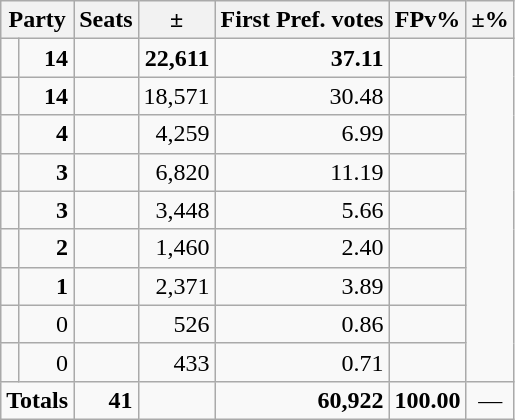<table class=wikitable>
<tr>
<th colspan=2 align=center>Party</th>
<th valign=top>Seats</th>
<th valign=top>±</th>
<th valign=top>First Pref. votes</th>
<th valign=top>FPv%</th>
<th valign=top>±%</th>
</tr>
<tr>
<td></td>
<td align=right><strong>14</strong></td>
<td align=right></td>
<td align=right><strong>22,611</strong></td>
<td align=right><strong>37.11</strong></td>
<td align=right></td>
</tr>
<tr>
<td></td>
<td align=right><strong>14</strong></td>
<td align=right></td>
<td align=right>18,571</td>
<td align=right>30.48</td>
<td align=right></td>
</tr>
<tr>
<td></td>
<td align=right><strong>4</strong></td>
<td align=right></td>
<td align=right>4,259</td>
<td align=right>6.99</td>
<td align=right></td>
</tr>
<tr>
<td></td>
<td align=right><strong>3</strong></td>
<td align=right></td>
<td align=right>6,820</td>
<td align=right>11.19</td>
<td align=right></td>
</tr>
<tr>
<td></td>
<td align=right><strong>3</strong></td>
<td align=right></td>
<td align=right>3,448</td>
<td align=right>5.66</td>
<td align=right></td>
</tr>
<tr>
<td></td>
<td align=right><strong>2</strong></td>
<td align=right></td>
<td align=right>1,460</td>
<td align=right>2.40</td>
<td align=right></td>
</tr>
<tr>
<td></td>
<td align=right><strong>1</strong></td>
<td align=right></td>
<td align=right>2,371</td>
<td align=right>3.89</td>
<td align=right></td>
</tr>
<tr>
<td></td>
<td align=right>0</td>
<td align=right></td>
<td align=right>526</td>
<td align=right>0.86</td>
<td align=right></td>
</tr>
<tr>
<td></td>
<td align=right>0</td>
<td align=right></td>
<td align=right>433</td>
<td align=right>0.71</td>
<td align=right></td>
</tr>
<tr>
<td colspan=2 align=center><strong>Totals</strong></td>
<td align=right><strong>41</strong></td>
<td align=center></td>
<td align=right><strong>60,922</strong></td>
<td align=center><strong>100.00</strong></td>
<td align=center>—</td>
</tr>
</table>
